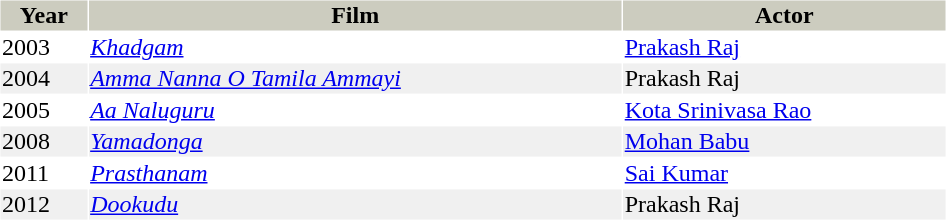<table cellspacing="1" cellpadding="1" border="0" style="width:50%;">
<tr style="background:#ccccbf;">
<th>Year</th>
<th>Film</th>
<th>Actor</th>
</tr>
<tr>
<td>2003</td>
<td><em><a href='#'>Khadgam</a></em></td>
<td><a href='#'>Prakash Raj</a></td>
</tr>
<tr style="background:#f0f0f0;">
<td>2004</td>
<td><em><a href='#'>Amma Nanna O Tamila Ammayi</a></em></td>
<td>Prakash Raj</td>
</tr>
<tr>
<td>2005</td>
<td><em><a href='#'>Aa Naluguru</a></em></td>
<td><a href='#'>Kota Srinivasa Rao</a></td>
</tr>
<tr style="background:#f0f0f0;">
<td>2008</td>
<td><em><a href='#'>Yamadonga</a></em></td>
<td><a href='#'>Mohan Babu</a></td>
</tr>
<tr>
<td>2011</td>
<td><em><a href='#'>Prasthanam</a></em></td>
<td><a href='#'>Sai Kumar</a></td>
</tr>
<tr style="background:#f0f0f0;">
<td>2012</td>
<td><em><a href='#'>Dookudu</a></em></td>
<td>Prakash Raj</td>
</tr>
</table>
